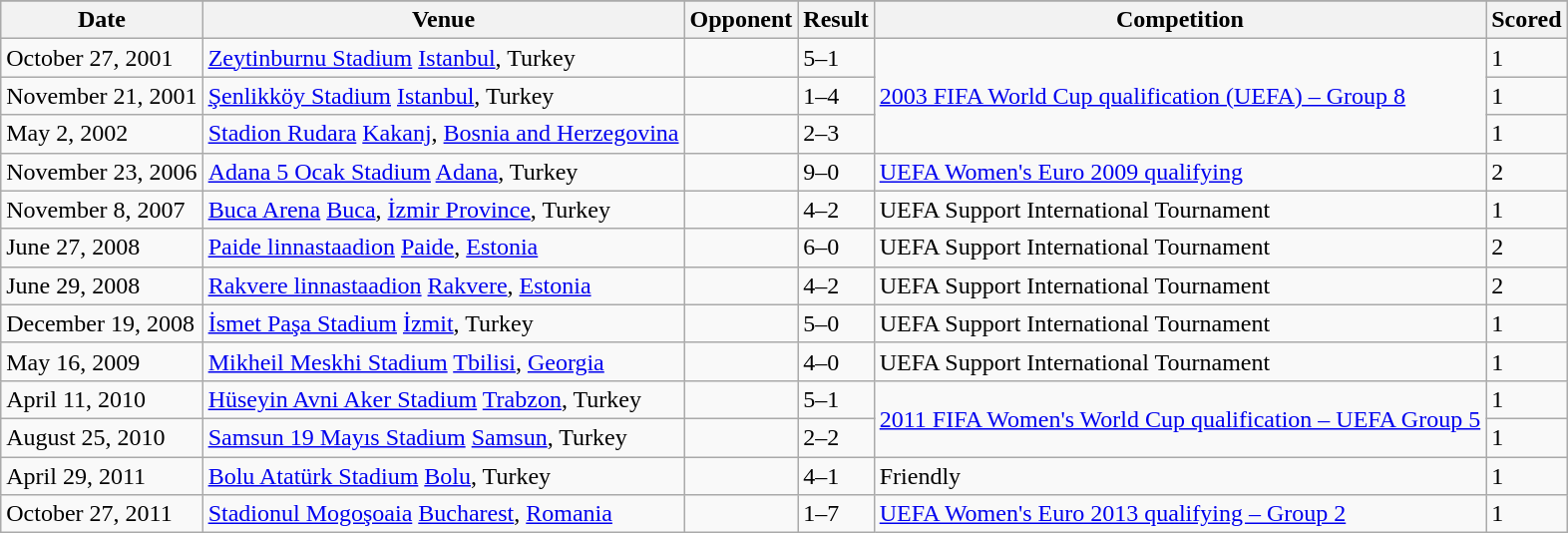<table class=wikitable>
<tr>
</tr>
<tr>
<th>Date</th>
<th>Venue</th>
<th>Opponent</th>
<th>Result</th>
<th>Competition</th>
<th>Scored</th>
</tr>
<tr>
<td>October 27, 2001</td>
<td><a href='#'>Zeytinburnu Stadium</a> <a href='#'>Istanbul</a>, Turkey</td>
<td></td>
<td>5–1</td>
<td rowspan=3><a href='#'>2003 FIFA World Cup qualification (UEFA) – Group 8</a></td>
<td>1</td>
</tr>
<tr>
<td>November 21, 2001</td>
<td><a href='#'>Şenlikköy Stadium</a> <a href='#'>Istanbul</a>, Turkey</td>
<td></td>
<td>1–4</td>
<td>1</td>
</tr>
<tr>
<td>May 2, 2002</td>
<td><a href='#'>Stadion Rudara</a> <a href='#'>Kakanj</a>, <a href='#'>Bosnia and Herzegovina</a></td>
<td></td>
<td>2–3</td>
<td>1</td>
</tr>
<tr>
<td>November 23, 2006</td>
<td><a href='#'>Adana 5 Ocak Stadium</a> <a href='#'>Adana</a>, Turkey</td>
<td></td>
<td>9–0</td>
<td><a href='#'>UEFA Women's Euro 2009 qualifying</a></td>
<td>2</td>
</tr>
<tr>
<td>November 8, 2007</td>
<td><a href='#'>Buca Arena</a> <a href='#'>Buca</a>, <a href='#'>İzmir Province</a>, Turkey</td>
<td></td>
<td>4–2</td>
<td>UEFA Support International Tournament</td>
<td>1</td>
</tr>
<tr>
<td>June 27, 2008</td>
<td><a href='#'>Paide linnastaadion</a> <a href='#'>Paide</a>, <a href='#'>Estonia</a></td>
<td></td>
<td>6–0</td>
<td>UEFA Support International Tournament</td>
<td>2</td>
</tr>
<tr>
<td>June 29, 2008</td>
<td><a href='#'>Rakvere linnastaadion</a> <a href='#'>Rakvere</a>, <a href='#'>Estonia</a></td>
<td></td>
<td>4–2</td>
<td>UEFA Support International Tournament</td>
<td>2</td>
</tr>
<tr>
<td>December 19, 2008</td>
<td><a href='#'>İsmet Paşa Stadium</a> <a href='#'>İzmit</a>, Turkey</td>
<td></td>
<td>5–0</td>
<td>UEFA Support International Tournament</td>
<td>1</td>
</tr>
<tr>
<td>May 16, 2009</td>
<td><a href='#'>Mikheil Meskhi Stadium</a> <a href='#'>Tbilisi</a>, <a href='#'>Georgia</a></td>
<td></td>
<td>4–0</td>
<td>UEFA Support International Tournament</td>
<td>1</td>
</tr>
<tr>
<td>April 11, 2010</td>
<td><a href='#'>Hüseyin Avni Aker Stadium</a> <a href='#'>Trabzon</a>, Turkey</td>
<td></td>
<td>5–1</td>
<td rowspan=2><a href='#'>2011 FIFA Women's World Cup qualification – UEFA Group 5</a></td>
<td>1</td>
</tr>
<tr>
<td>August 25, 2010</td>
<td><a href='#'>Samsun 19 Mayıs Stadium</a> <a href='#'>Samsun</a>, Turkey</td>
<td></td>
<td>2–2</td>
<td>1</td>
</tr>
<tr>
<td>April 29, 2011</td>
<td><a href='#'>Bolu Atatürk Stadium</a> <a href='#'>Bolu</a>, Turkey</td>
<td></td>
<td>4–1</td>
<td>Friendly</td>
<td>1</td>
</tr>
<tr>
<td>October 27, 2011</td>
<td><a href='#'>Stadionul Mogoşoaia</a> <a href='#'>Bucharest</a>, <a href='#'>Romania</a></td>
<td></td>
<td>1–7</td>
<td><a href='#'>UEFA Women's Euro 2013 qualifying – Group 2</a></td>
<td>1</td>
</tr>
</table>
